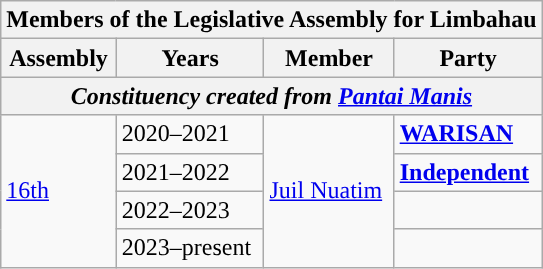<table class=wikitable>
<tr>
<th colspan="4">Members of the Legislative Assembly for Limbahau</th>
</tr>
<tr>
<th>Assembly</th>
<th>Years</th>
<th>Member</th>
<th>Party</th>
</tr>
<tr>
<th colspan=4 align=center><em>Constituency created from <a href='#'>Pantai Manis</a></em></th>
</tr>
<tr>
<td rowspan="4"><a href='#'>16th</a></td>
<td>2020–2021</td>
<td rowspan="4"><a href='#'>Juil Nuatim</a></td>
<td><strong><a href='#'>WARISAN</a></strong></td>
</tr>
<tr>
<td>2021–2022</td>
<td><strong><a href='#'>Independent</a></strong></td>
</tr>
<tr>
<td>2022–2023</td>
<td></td>
</tr>
<tr>
<td>2023–present</td>
<td></td>
</tr>
</table>
